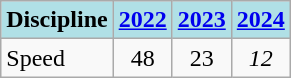<table class="wikitable" style="text-align: center;">
<tr>
<th style="background: #b0e0e6;">Discipline</th>
<th style="background: #b0e0e6;"><a href='#'>2022</a></th>
<th style="background: #b0e0e6;"><a href='#'>2023</a></th>
<th style="background: #b0e0e6;"><a href='#'>2024</a></th>
</tr>
<tr>
<td align="left">Speed</td>
<td>48</td>
<td>23</td>
<td><em>12</em></td>
</tr>
</table>
